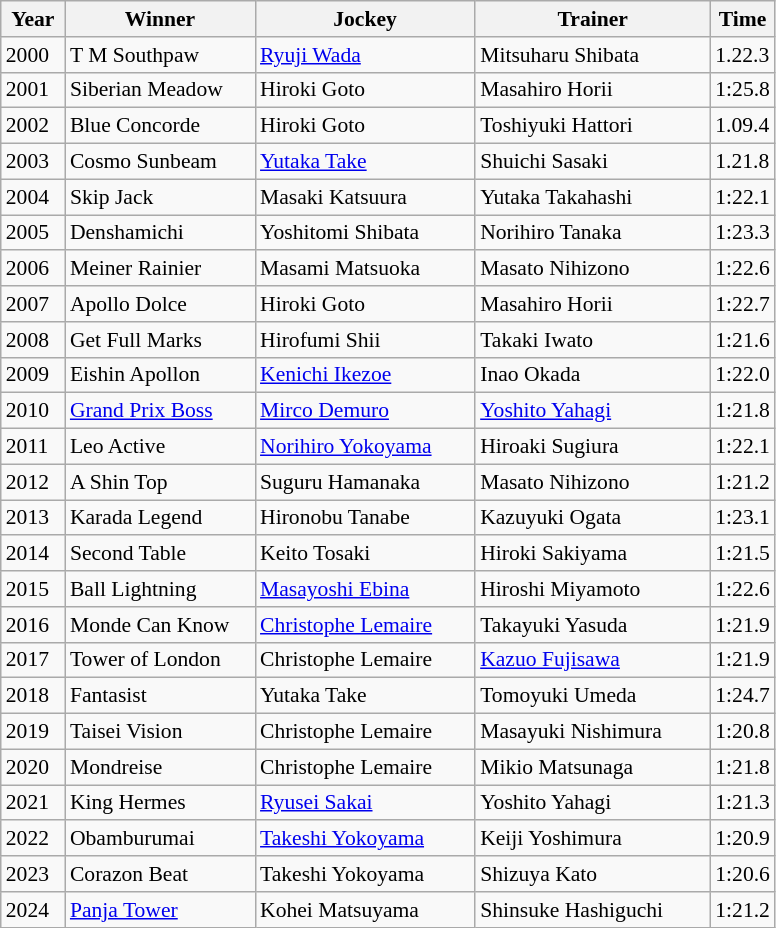<table class="wikitable sortable" style="font-size:90%">
<tr>
<th width="36px">Year<br></th>
<th width="120px">Winner<br></th>
<th width="140px">Jockey<br></th>
<th width="150px">Trainer<br></th>
<th>Time<br></th>
</tr>
<tr>
<td>2000</td>
<td>T M Southpaw</td>
<td><a href='#'>Ryuji Wada</a></td>
<td>Mitsuharu Shibata</td>
<td>1.22.3</td>
</tr>
<tr>
<td>2001</td>
<td>Siberian Meadow</td>
<td>Hiroki Goto</td>
<td>Masahiro Horii</td>
<td>1:25.8</td>
</tr>
<tr>
<td>2002</td>
<td>Blue Concorde </td>
<td>Hiroki Goto</td>
<td>Toshiyuki Hattori</td>
<td>1.09.4</td>
</tr>
<tr>
<td>2003</td>
<td>Cosmo Sunbeam</td>
<td><a href='#'>Yutaka Take</a></td>
<td>Shuichi Sasaki</td>
<td>1.21.8</td>
</tr>
<tr>
<td>2004</td>
<td>Skip Jack</td>
<td>Masaki Katsuura</td>
<td>Yutaka Takahashi</td>
<td>1:22.1</td>
</tr>
<tr>
<td>2005</td>
<td>Denshamichi</td>
<td>Yoshitomi Shibata</td>
<td>Norihiro Tanaka</td>
<td>1:23.3</td>
</tr>
<tr>
<td>2006</td>
<td>Meiner Rainier</td>
<td>Masami Matsuoka</td>
<td>Masato Nihizono</td>
<td>1:22.6</td>
</tr>
<tr>
<td>2007</td>
<td>Apollo Dolce</td>
<td>Hiroki Goto</td>
<td>Masahiro Horii</td>
<td>1:22.7</td>
</tr>
<tr>
<td>2008</td>
<td>Get Full Marks</td>
<td>Hirofumi Shii</td>
<td>Takaki Iwato</td>
<td>1:21.6</td>
</tr>
<tr>
<td>2009</td>
<td>Eishin Apollon</td>
<td><a href='#'>Kenichi Ikezoe</a></td>
<td>Inao Okada</td>
<td>1:22.0</td>
</tr>
<tr>
<td>2010</td>
<td><a href='#'>Grand Prix Boss</a></td>
<td><a href='#'>Mirco Demuro</a></td>
<td><a href='#'>Yoshito Yahagi</a></td>
<td>1:21.8</td>
</tr>
<tr>
<td>2011</td>
<td>Leo Active</td>
<td><a href='#'>Norihiro Yokoyama</a></td>
<td>Hiroaki Sugiura</td>
<td>1:22.1</td>
</tr>
<tr>
<td>2012</td>
<td>A Shin Top</td>
<td>Suguru Hamanaka</td>
<td>Masato Nihizono</td>
<td>1:21.2</td>
</tr>
<tr>
<td>2013</td>
<td>Karada Legend</td>
<td>Hironobu Tanabe</td>
<td>Kazuyuki Ogata</td>
<td>1:23.1</td>
</tr>
<tr>
<td>2014</td>
<td>Second Table</td>
<td>Keito Tosaki</td>
<td>Hiroki Sakiyama</td>
<td>1:21.5</td>
</tr>
<tr>
<td>2015</td>
<td>Ball Lightning</td>
<td><a href='#'>Masayoshi Ebina</a></td>
<td>Hiroshi Miyamoto</td>
<td>1:22.6</td>
</tr>
<tr>
<td>2016</td>
<td>Monde Can Know</td>
<td><a href='#'>Christophe Lemaire</a></td>
<td>Takayuki Yasuda</td>
<td>1:21.9</td>
</tr>
<tr>
<td>2017</td>
<td>Tower of London</td>
<td>Christophe Lemaire</td>
<td><a href='#'>Kazuo Fujisawa</a></td>
<td>1:21.9</td>
</tr>
<tr>
<td>2018</td>
<td>Fantasist</td>
<td>Yutaka Take</td>
<td>Tomoyuki Umeda</td>
<td>1:24.7</td>
</tr>
<tr>
<td>2019</td>
<td>Taisei Vision</td>
<td>Christophe Lemaire</td>
<td>Masayuki Nishimura</td>
<td>1:20.8</td>
</tr>
<tr>
<td>2020</td>
<td>Mondreise</td>
<td>Christophe Lemaire</td>
<td>Mikio Matsunaga</td>
<td>1:21.8</td>
</tr>
<tr>
<td>2021</td>
<td>King Hermes</td>
<td><a href='#'>Ryusei Sakai</a></td>
<td>Yoshito Yahagi</td>
<td>1:21.3</td>
</tr>
<tr>
<td>2022</td>
<td>Obamburumai</td>
<td><a href='#'>Takeshi Yokoyama</a></td>
<td>Keiji Yoshimura</td>
<td>1:20.9</td>
</tr>
<tr>
<td>2023</td>
<td>Corazon Beat</td>
<td>Takeshi Yokoyama</td>
<td>Shizuya Kato</td>
<td>1:20.6</td>
</tr>
<tr>
<td>2024</td>
<td><a href='#'>Panja Tower</a></td>
<td>Kohei Matsuyama</td>
<td>Shinsuke Hashiguchi</td>
<td>1:21.2</td>
</tr>
</table>
